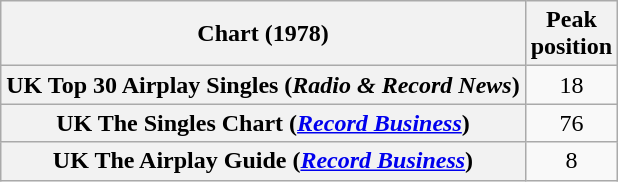<table class="wikitable plainrowheaders" style="text-align:center">
<tr>
<th>Chart (1978)</th>
<th>Peak<br>position</th>
</tr>
<tr>
<th scope="row">UK Top 30 Airplay Singles (<em>Radio & Record News</em>)</th>
<td style="text-align:center;">18</td>
</tr>
<tr>
<th scope="row">UK The Singles Chart (<em><a href='#'>Record Business</a></em>)</th>
<td style="text-align:center;">76</td>
</tr>
<tr>
<th scope="row">UK The Airplay Guide (<em><a href='#'>Record Business</a></em>)</th>
<td style="text-align:center;">8</td>
</tr>
</table>
